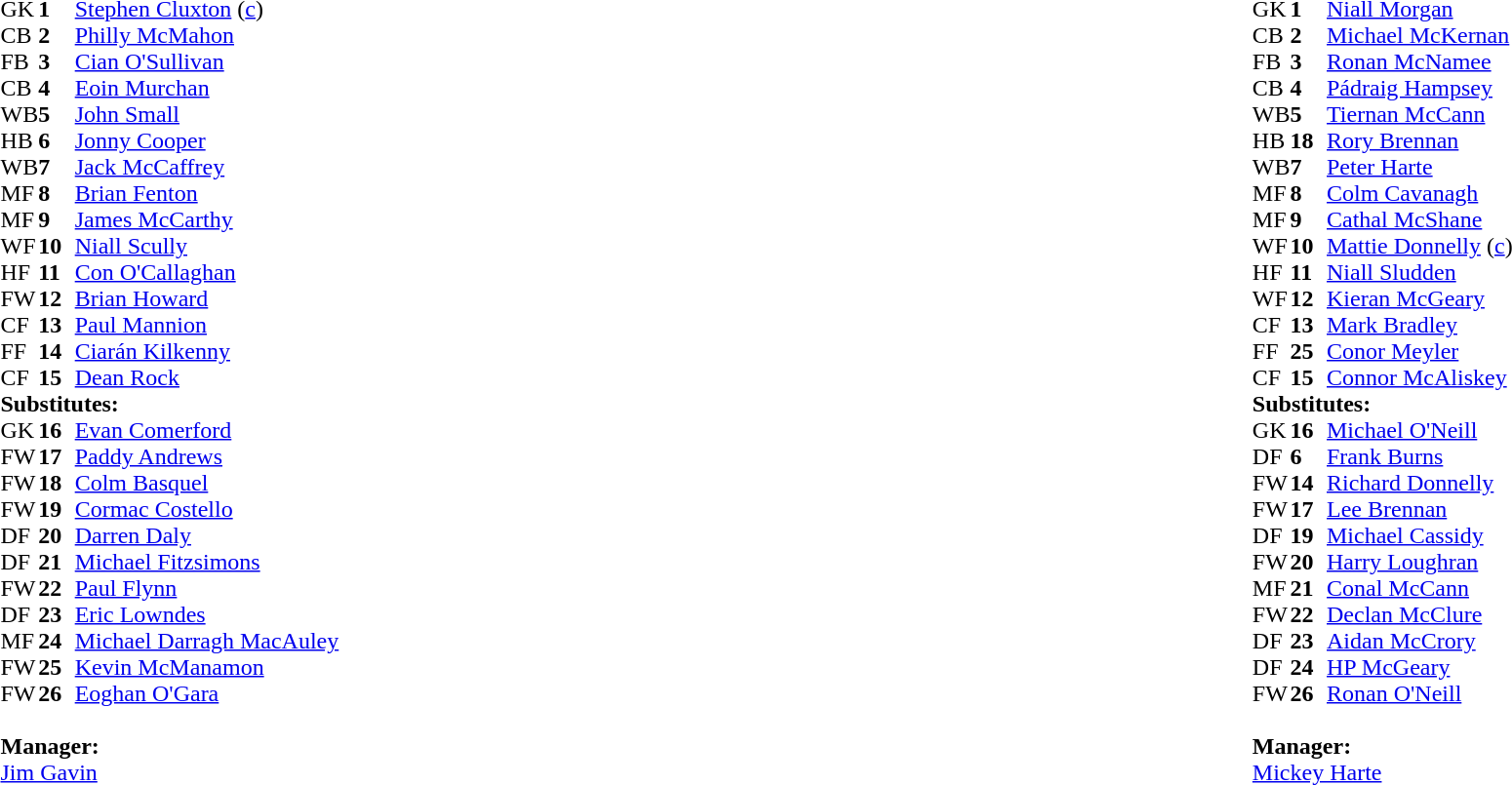<table style="width:100%;">
<tr>
<td style="vertical-align:top; width:50%"><br><table cellspacing="0" cellpadding="0">
<tr>
<th width="25"></th>
<th width="25"></th>
</tr>
<tr>
<td>GK</td>
<td><strong>1</strong></td>
<td><a href='#'>Stephen Cluxton</a> (<a href='#'>c</a>)</td>
</tr>
<tr>
<td>CB</td>
<td><strong>2</strong></td>
<td><a href='#'>Philly McMahon</a></td>
<td></td>
</tr>
<tr>
<td>FB</td>
<td><strong>3</strong></td>
<td><a href='#'>Cian O'Sullivan</a></td>
<td></td>
</tr>
<tr>
<td>CB</td>
<td><strong>4</strong></td>
<td><a href='#'>Eoin Murchan</a></td>
<td></td>
</tr>
<tr>
<td>WB</td>
<td><strong>5</strong></td>
<td><a href='#'>John Small</a></td>
<td></td>
</tr>
<tr>
<td>HB</td>
<td><strong>6</strong></td>
<td><a href='#'>Jonny Cooper</a></td>
<td></td>
</tr>
<tr>
<td>WB</td>
<td><strong>7</strong></td>
<td><a href='#'>Jack McCaffrey</a></td>
<td></td>
</tr>
<tr>
<td>MF</td>
<td><strong>8</strong></td>
<td><a href='#'>Brian Fenton</a></td>
<td></td>
</tr>
<tr>
<td>MF</td>
<td><strong>9</strong></td>
<td><a href='#'>James McCarthy</a></td>
<td></td>
</tr>
<tr>
<td>WF</td>
<td><strong>10</strong></td>
<td><a href='#'>Niall Scully</a></td>
<td></td>
</tr>
<tr>
<td>HF</td>
<td><strong>11</strong></td>
<td><a href='#'>Con O'Callaghan</a></td>
<td></td>
</tr>
<tr>
<td>FW</td>
<td><strong>12</strong></td>
<td><a href='#'>Brian Howard</a></td>
</tr>
<tr>
<td>CF</td>
<td><strong>13</strong></td>
<td><a href='#'>Paul Mannion</a></td>
<td></td>
</tr>
<tr>
<td>FF</td>
<td><strong>14</strong></td>
<td><a href='#'>Ciarán Kilkenny</a></td>
<td></td>
</tr>
<tr>
<td>CF</td>
<td><strong>15</strong></td>
<td><a href='#'>Dean Rock</a></td>
<td></td>
</tr>
<tr>
<td colspan=3><strong>Substitutes:</strong></td>
</tr>
<tr>
<td>GK</td>
<td><strong>16</strong></td>
<td><a href='#'>Evan Comerford</a></td>
<td></td>
</tr>
<tr>
<td>FW</td>
<td><strong>17</strong></td>
<td><a href='#'>Paddy Andrews</a></td>
</tr>
<tr>
<td>FW</td>
<td><strong>18</strong></td>
<td><a href='#'>Colm Basquel</a></td>
<td></td>
</tr>
<tr>
<td>FW</td>
<td><strong>19</strong></td>
<td><a href='#'>Cormac Costello</a></td>
<td></td>
</tr>
<tr>
<td>DF</td>
<td><strong>20</strong></td>
<td><a href='#'>Darren Daly</a></td>
<td></td>
</tr>
<tr>
<td>DF</td>
<td><strong>21</strong></td>
<td><a href='#'>Michael Fitzsimons</a></td>
<td></td>
</tr>
<tr>
<td>FW</td>
<td><strong>22</strong></td>
<td><a href='#'>Paul Flynn</a></td>
<td></td>
</tr>
<tr>
<td>DF</td>
<td><strong>23</strong></td>
<td><a href='#'>Eric Lowndes</a></td>
<td></td>
</tr>
<tr>
<td>MF</td>
<td><strong>24</strong></td>
<td><a href='#'>Michael Darragh MacAuley</a></td>
<td></td>
</tr>
<tr>
<td>FW</td>
<td><strong>25</strong></td>
<td><a href='#'>Kevin McManamon</a></td>
<td></td>
</tr>
<tr>
<td>FW</td>
<td><strong>26</strong></td>
<td><a href='#'>Eoghan O'Gara</a></td>
<td></td>
</tr>
<tr>
<td colspan=3><br><strong>Manager:</strong></td>
</tr>
<tr>
<td colspan="4"><a href='#'>Jim Gavin</a></td>
</tr>
</table>
</td>
<td style="vertical-align:top; width:50%"><br><table cellspacing="0" cellpadding="0" style="margin:auto">
<tr>
<th width="25"></th>
<th width="25"></th>
</tr>
<tr>
<td>GK</td>
<td><strong>1</strong></td>
<td><a href='#'>Niall Morgan</a></td>
<td></td>
</tr>
<tr>
<td>CB</td>
<td><strong>2</strong></td>
<td><a href='#'>Michael McKernan</a></td>
<td></td>
</tr>
<tr>
<td>FB</td>
<td><strong>3</strong></td>
<td><a href='#'>Ronan McNamee</a></td>
<td></td>
</tr>
<tr>
<td>CB</td>
<td><strong>4</strong></td>
<td><a href='#'>Pádraig Hampsey</a></td>
<td></td>
</tr>
<tr>
<td>WB</td>
<td><strong>5</strong></td>
<td><a href='#'>Tiernan McCann</a></td>
<td></td>
</tr>
<tr>
<td>HB</td>
<td><strong>18</strong></td>
<td><a href='#'>Rory Brennan</a></td>
<td></td>
</tr>
<tr>
<td>WB</td>
<td><strong>7</strong></td>
<td><a href='#'>Peter Harte</a></td>
<td></td>
</tr>
<tr>
<td>MF</td>
<td><strong>8</strong></td>
<td><a href='#'>Colm Cavanagh</a></td>
<td></td>
</tr>
<tr>
<td>MF</td>
<td><strong>9</strong></td>
<td><a href='#'>Cathal McShane</a></td>
<td></td>
</tr>
<tr>
<td>WF</td>
<td><strong>10</strong></td>
<td><a href='#'>Mattie Donnelly</a> (<a href='#'>c</a>)</td>
<td></td>
</tr>
<tr>
<td>HF</td>
<td><strong>11</strong></td>
<td><a href='#'>Niall Sludden</a></td>
<td></td>
</tr>
<tr>
<td>WF</td>
<td><strong>12</strong></td>
<td><a href='#'>Kieran McGeary</a></td>
<td></td>
</tr>
<tr>
<td>CF</td>
<td><strong>13</strong></td>
<td><a href='#'>Mark Bradley</a></td>
<td></td>
</tr>
<tr>
<td>FF</td>
<td><strong>25</strong></td>
<td><a href='#'>Conor Meyler</a></td>
<td></td>
</tr>
<tr>
<td>CF</td>
<td><strong>15</strong></td>
<td><a href='#'>Connor McAliskey</a></td>
<td></td>
</tr>
<tr>
<td colspan=3><strong>Substitutes:</strong></td>
</tr>
<tr>
<td>GK</td>
<td><strong>16</strong></td>
<td><a href='#'>Michael O'Neill</a></td>
<td></td>
</tr>
<tr>
<td>DF</td>
<td><strong>6</strong></td>
<td><a href='#'>Frank Burns</a></td>
<td></td>
</tr>
<tr>
<td>FW</td>
<td><strong>14</strong></td>
<td><a href='#'>Richard Donnelly</a></td>
<td></td>
</tr>
<tr>
<td>FW</td>
<td><strong>17</strong></td>
<td><a href='#'>Lee Brennan</a></td>
<td></td>
</tr>
<tr>
<td>DF</td>
<td><strong>19</strong></td>
<td><a href='#'>Michael Cassidy</a></td>
<td></td>
</tr>
<tr>
<td>FW</td>
<td><strong>20</strong></td>
<td><a href='#'>Harry Loughran</a></td>
<td></td>
</tr>
<tr>
<td>MF</td>
<td><strong>21</strong></td>
<td><a href='#'>Conal McCann</a></td>
<td></td>
</tr>
<tr>
<td>FW</td>
<td><strong>22</strong></td>
<td><a href='#'>Declan McClure</a></td>
<td></td>
</tr>
<tr>
<td>DF</td>
<td><strong>23</strong></td>
<td><a href='#'>Aidan McCrory</a></td>
<td></td>
</tr>
<tr>
<td>DF</td>
<td><strong>24</strong></td>
<td><a href='#'>HP McGeary</a></td>
<td></td>
</tr>
<tr>
<td>FW</td>
<td><strong>26</strong></td>
<td><a href='#'>Ronan O'Neill</a></td>
<td></td>
</tr>
<tr>
<td colspan=3><br><strong>Manager:</strong></td>
</tr>
<tr>
<td colspan="4"><a href='#'>Mickey Harte</a></td>
</tr>
<tr>
</tr>
</table>
</td>
</tr>
<tr>
</tr>
</table>
